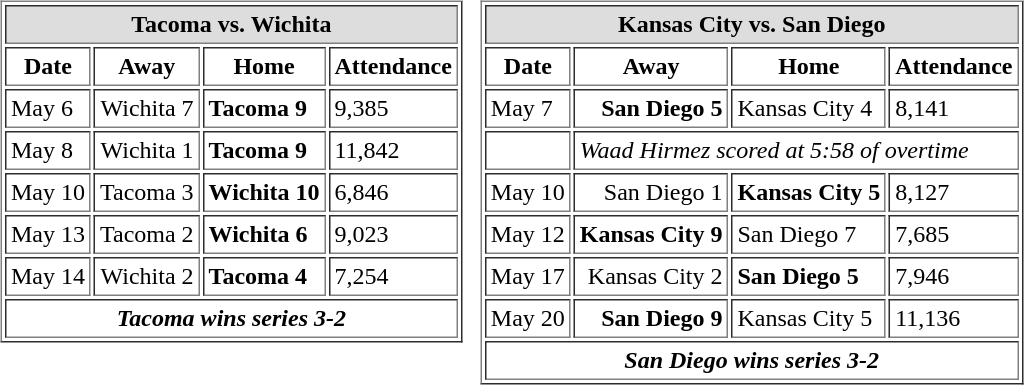<table cellspacing="10">
<tr>
<td valign="top"><br><table cellpadding="3" border="1">
<tr>
<th bgcolor="#DDDDDD" align="center" colspan="4">Tacoma vs. Wichita</th>
</tr>
<tr>
<th>Date</th>
<th>Away</th>
<th>Home</th>
<th>Attendance</th>
</tr>
<tr>
<td>May 6</td>
<td align="right">Wichita 7</td>
<td><strong>Tacoma 9</strong></td>
<td>9,385</td>
</tr>
<tr>
<td>May 8</td>
<td align="right">Wichita 1</td>
<td><strong>Tacoma 9</strong></td>
<td>11,842</td>
</tr>
<tr>
<td>May 10</td>
<td align="right">Tacoma 3</td>
<td><strong>Wichita 10</strong></td>
<td>6,846</td>
</tr>
<tr>
<td>May 13</td>
<td align="right">Tacoma 2</td>
<td><strong>Wichita 6</strong></td>
<td>9,023</td>
</tr>
<tr>
<td>May 14</td>
<td align="right">Wichita 2</td>
<td><strong>Tacoma 4</strong></td>
<td>7,254</td>
</tr>
<tr>
<td align="center" colspan="4"><strong><em>Tacoma wins series 3-2</em></strong></td>
</tr>
</table>
</td>
<td valign="top"><br><table cellpadding="3" border="1">
<tr>
<th bgcolor="#DDDDDD" align="center" colspan="4">Kansas City vs. San Diego</th>
</tr>
<tr>
<th>Date</th>
<th>Away</th>
<th>Home</th>
<th>Attendance</th>
</tr>
<tr>
<td>May 7</td>
<td align="right"><strong>San Diego 5</strong></td>
<td>Kansas City 4</td>
<td>8,141</td>
</tr>
<tr>
<td></td>
<td align="left" colspan="4"><em>Waad Hirmez scored at 5:58 of overtime</em></td>
</tr>
<tr>
<td>May 10</td>
<td align="right">San Diego 1</td>
<td><strong>Kansas City 5</strong></td>
<td>8,127</td>
</tr>
<tr>
<td>May 12</td>
<td align="right"><strong>Kansas City 9</strong></td>
<td>San Diego 7</td>
<td>7,685</td>
</tr>
<tr>
<td>May 17</td>
<td align="right">Kansas City 2</td>
<td><strong>San Diego 5</strong></td>
<td>7,946</td>
</tr>
<tr>
<td>May 20</td>
<td align="right"><strong>San Diego 9</strong></td>
<td>Kansas City 5</td>
<td>11,136</td>
</tr>
<tr>
<td align="center" colspan="4"><strong><em>San Diego wins series 3-2</em></strong></td>
</tr>
</table>
</td>
</tr>
</table>
